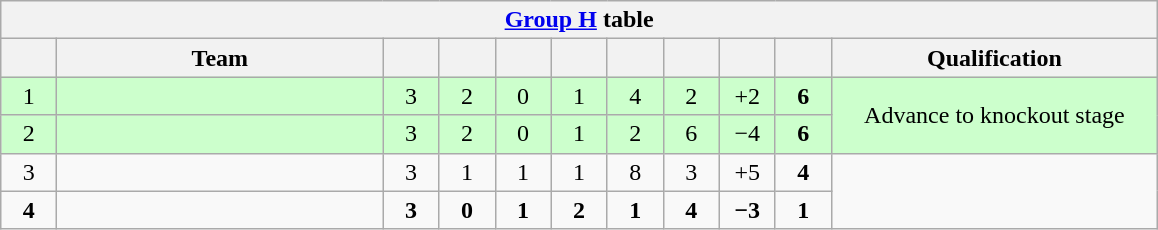<table class="wikitable" style="text-align:center">
<tr>
<th colspan="11"><a href='#'>Group H</a> table</th>
</tr>
<tr>
<th width="30"></th>
<th width="210">Team</th>
<th width="30"></th>
<th width="30"></th>
<th width="30"></th>
<th width="30"></th>
<th width="30"></th>
<th width="30"></th>
<th width="30"></th>
<th width="30"></th>
<th width="210">Qualification</th>
</tr>
<tr bgcolor="#ccffcc">
<td>1</td>
<td align="left"></td>
<td>3</td>
<td>2</td>
<td>0</td>
<td>1</td>
<td>4</td>
<td>2</td>
<td>+2</td>
<td><strong>6</strong></td>
<td rowspan="2">Advance to knockout stage</td>
</tr>
<tr bgcolor="#ccffcc">
<td>2</td>
<td align="left"></td>
<td>3</td>
<td>2</td>
<td>0</td>
<td>1</td>
<td>2</td>
<td>6</td>
<td>−4</td>
<td><strong>6</strong></td>
</tr>
<tr>
<td>3</td>
<td align="left"></td>
<td>3</td>
<td>1</td>
<td>1</td>
<td>1</td>
<td>8</td>
<td>3</td>
<td>+5</td>
<td><strong>4</strong></td>
<td rowspan="2"></td>
</tr>
<tr>
<td><strong>4</strong></td>
<td align="left"><strong></strong></td>
<td><strong>3</strong></td>
<td><strong>0</strong></td>
<td><strong>1</strong></td>
<td><strong>2</strong></td>
<td><strong>1</strong></td>
<td><strong>4</strong></td>
<td><strong>−3</strong></td>
<td><strong>1</strong></td>
</tr>
</table>
